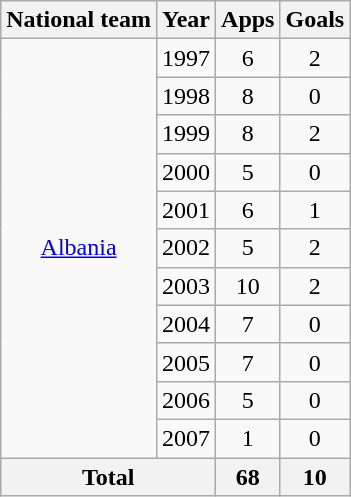<table class="wikitable" style="text-align:center">
<tr>
<th>National team</th>
<th>Year</th>
<th>Apps</th>
<th>Goals</th>
</tr>
<tr>
<td rowspan="11"><a href='#'>Albania</a></td>
<td>1997</td>
<td>6</td>
<td>2</td>
</tr>
<tr>
<td>1998</td>
<td>8</td>
<td>0</td>
</tr>
<tr>
<td>1999</td>
<td>8</td>
<td>2</td>
</tr>
<tr>
<td>2000</td>
<td>5</td>
<td>0</td>
</tr>
<tr>
<td>2001</td>
<td>6</td>
<td>1</td>
</tr>
<tr>
<td>2002</td>
<td>5</td>
<td>2</td>
</tr>
<tr>
<td>2003</td>
<td>10</td>
<td>2</td>
</tr>
<tr>
<td>2004</td>
<td>7</td>
<td>0</td>
</tr>
<tr>
<td>2005</td>
<td>7</td>
<td>0</td>
</tr>
<tr>
<td>2006</td>
<td>5</td>
<td>0</td>
</tr>
<tr>
<td>2007</td>
<td>1</td>
<td>0</td>
</tr>
<tr>
<th colspan="2">Total</th>
<th>68</th>
<th>10</th>
</tr>
</table>
